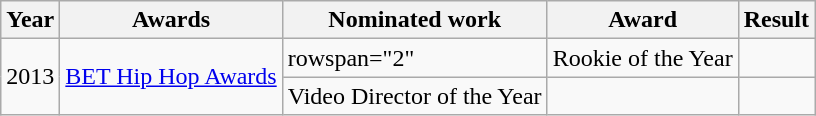<table class="wikitable">
<tr>
<th>Year</th>
<th>Awards</th>
<th>Nominated work</th>
<th>Award</th>
<th>Result</th>
</tr>
<tr>
<td rowspan="2">2013</td>
<td rowspan="2"><a href='#'>BET Hip Hop Awards</a></td>
<td>rowspan="2" </td>
<td>Rookie of the Year</td>
<td></td>
</tr>
<tr>
<td>Video Director of the Year</td>
<td></td>
</tr>
</table>
